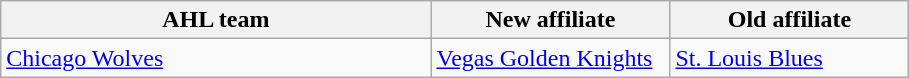<table class="wikitable">
<tr>
<th bgcolor="#DDDDFF" width="45%">AHL team</th>
<th bgcolor="#DDDDFF" width="25%">New affiliate</th>
<th bgcolor="#DDDDFF" width="25%">Old affiliate</th>
</tr>
<tr>
<td><a href='#'>Chicago Wolves</a></td>
<td><a href='#'>Vegas Golden Knights</a></td>
<td><a href='#'>St. Louis Blues</a></td>
</tr>
</table>
